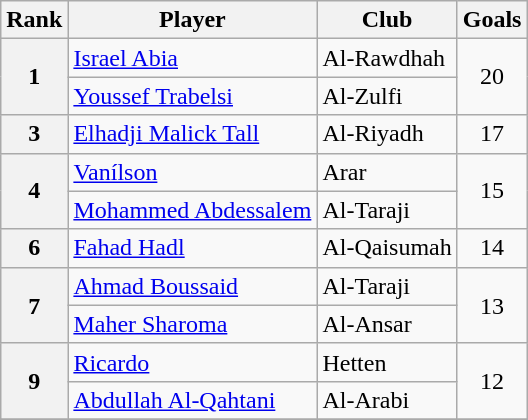<table class=wikitable>
<tr>
<th>Rank</th>
<th>Player</th>
<th>Club</th>
<th>Goals</th>
</tr>
<tr>
<th rowspan=2>1</th>
<td> <a href='#'>Israel Abia</a></td>
<td>Al-Rawdhah</td>
<td align=center rowspan=2>20</td>
</tr>
<tr>
<td> <a href='#'>Youssef Trabelsi</a></td>
<td>Al-Zulfi</td>
</tr>
<tr>
<th>3</th>
<td> <a href='#'>Elhadji Malick Tall</a></td>
<td>Al-Riyadh</td>
<td align=center>17</td>
</tr>
<tr>
<th rowspan=2>4</th>
<td> <a href='#'>Vanílson</a></td>
<td>Arar</td>
<td align=center rowspan=2>15</td>
</tr>
<tr>
<td> <a href='#'>Mohammed Abdessalem</a></td>
<td>Al-Taraji</td>
</tr>
<tr>
<th>6</th>
<td> <a href='#'>Fahad Hadl</a></td>
<td>Al-Qaisumah</td>
<td align=center>14</td>
</tr>
<tr>
<th rowspan=2>7</th>
<td> <a href='#'>Ahmad Boussaid</a></td>
<td>Al-Taraji</td>
<td align=center rowspan=2>13</td>
</tr>
<tr>
<td> <a href='#'>Maher Sharoma</a></td>
<td>Al-Ansar</td>
</tr>
<tr>
<th rowspan=2>9</th>
<td> <a href='#'>Ricardo</a></td>
<td>Hetten</td>
<td align=center rowspan=2>12</td>
</tr>
<tr>
<td> <a href='#'>Abdullah Al-Qahtani</a></td>
<td>Al-Arabi</td>
</tr>
<tr>
</tr>
</table>
